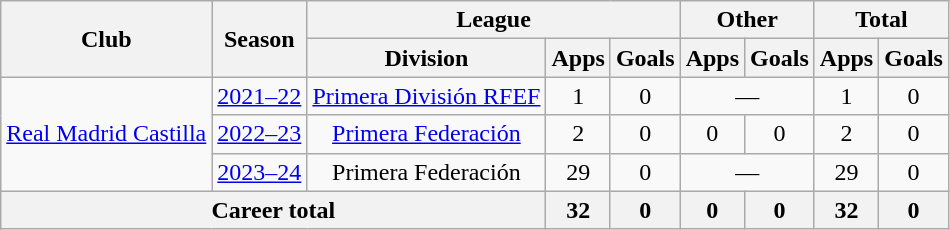<table class="wikitable" style="text-align:center">
<tr>
<th rowspan="2">Club</th>
<th rowspan="2">Season</th>
<th colspan="3">League</th>
<th colspan="2">Other</th>
<th colspan="2">Total</th>
</tr>
<tr>
<th>Division</th>
<th>Apps</th>
<th>Goals</th>
<th>Apps</th>
<th>Goals</th>
<th>Apps</th>
<th>Goals</th>
</tr>
<tr>
<td rowspan="3"><a href='#'>Real Madrid Castilla</a></td>
<td><a href='#'>2021–22</a></td>
<td><a href='#'>Primera División RFEF</a></td>
<td>1</td>
<td>0</td>
<td colspan="2">—</td>
<td>1</td>
<td>0</td>
</tr>
<tr>
<td><a href='#'>2022–23</a></td>
<td><a href='#'>Primera Federación</a></td>
<td>2</td>
<td>0</td>
<td>0</td>
<td>0</td>
<td>2</td>
<td>0</td>
</tr>
<tr>
<td><a href='#'>2023–24</a></td>
<td>Primera Federación</td>
<td>29</td>
<td>0</td>
<td colspan="2">—</td>
<td>29</td>
<td>0</td>
</tr>
<tr>
<th colspan="3">Career total</th>
<th>32</th>
<th>0</th>
<th>0</th>
<th>0</th>
<th>32</th>
<th>0</th>
</tr>
</table>
